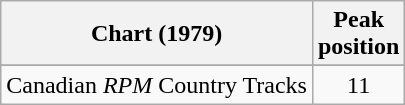<table class="wikitable">
<tr>
<th align-"left">Chart (1979)</th>
<th align="center">Peak<br>position</th>
</tr>
<tr>
</tr>
<tr>
<td align="left">Canadian <em>RPM</em> Country Tracks</td>
<td align="center">11</td>
</tr>
</table>
